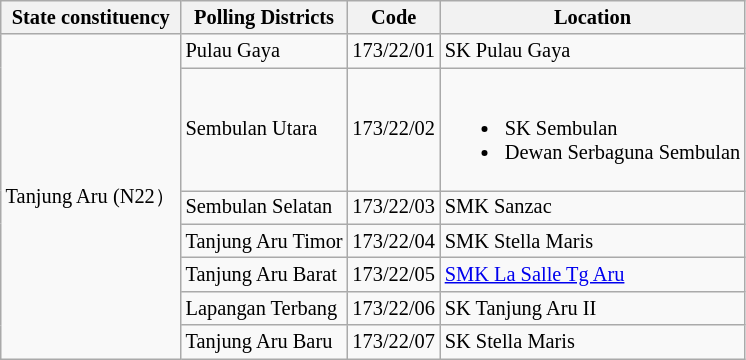<table class="wikitable sortable mw-collapsible" style="white-space:nowrap;font-size:85%">
<tr>
<th>State constituency</th>
<th>Polling Districts</th>
<th>Code</th>
<th>Location</th>
</tr>
<tr>
<td rowspan="7">Tanjung Aru (N22）</td>
<td>Pulau Gaya</td>
<td>173/22/01</td>
<td>SK Pulau Gaya</td>
</tr>
<tr>
<td>Sembulan Utara</td>
<td>173/22/02</td>
<td><br><ul><li>SK Sembulan</li><li>Dewan Serbaguna Sembulan</li></ul></td>
</tr>
<tr>
<td>Sembulan Selatan</td>
<td>173/22/03</td>
<td>SMK Sanzac</td>
</tr>
<tr>
<td>Tanjung Aru Timor</td>
<td>173/22/04</td>
<td>SMK Stella Maris</td>
</tr>
<tr>
<td>Tanjung Aru Barat</td>
<td>173/22/05</td>
<td><a href='#'>SMK La Salle Tg Aru</a></td>
</tr>
<tr>
<td>Lapangan Terbang</td>
<td>173/22/06</td>
<td>SK Tanjung Aru II</td>
</tr>
<tr>
<td>Tanjung Aru Baru</td>
<td>173/22/07</td>
<td>SK Stella Maris</td>
</tr>
</table>
